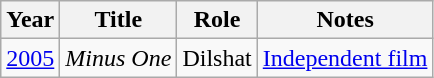<table class="wikitable">
<tr>
<th>Year</th>
<th>Title</th>
<th>Role</th>
<th>Notes</th>
</tr>
<tr>
<td><a href='#'>2005</a></td>
<td><em>Minus One</em></td>
<td>Dilshat</td>
<td><a href='#'>Independent film</a></td>
</tr>
</table>
